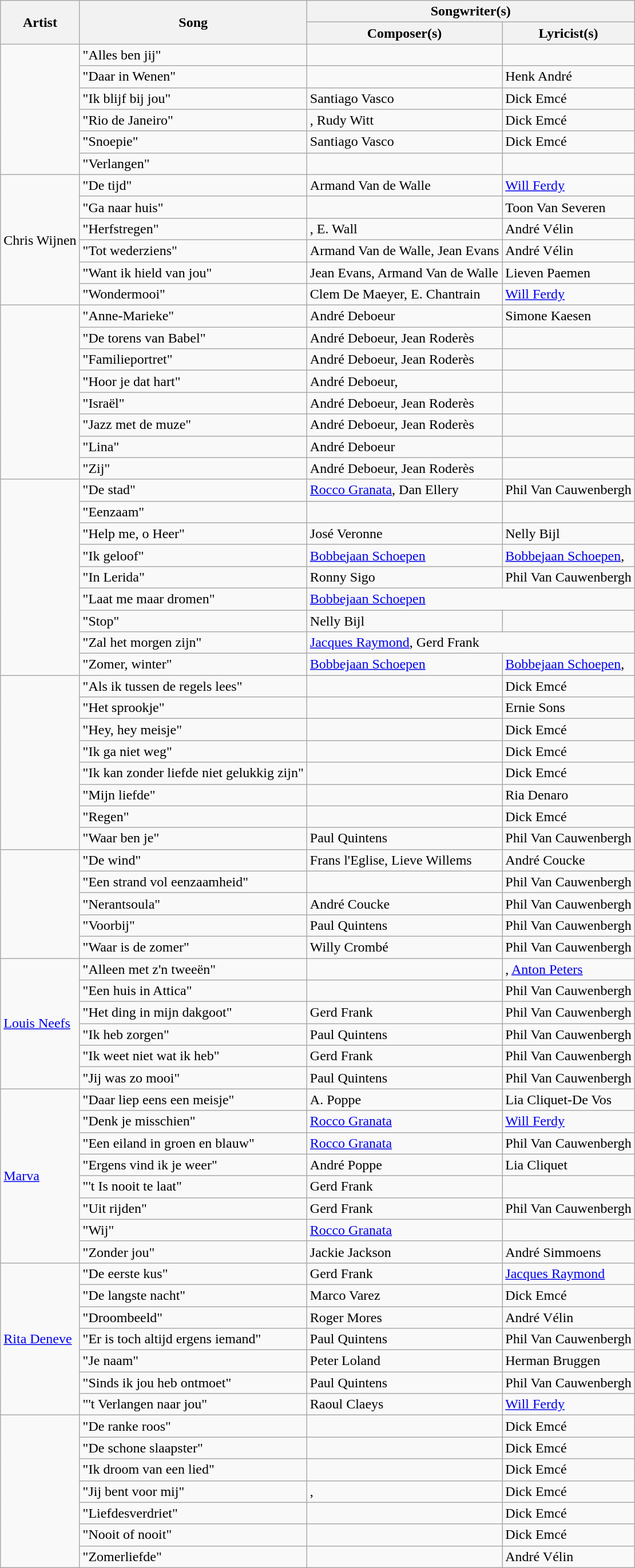<table class="sortable wikitable" style="margin: 1em auto 1em auto">
<tr>
<th rowspan="2">Artist</th>
<th rowspan="2">Song</th>
<th colspan="2">Songwriter(s)</th>
</tr>
<tr>
<th>Composer(s)</th>
<th>Lyricist(s)</th>
</tr>
<tr>
<td rowspan="6"></td>
<td>"Alles ben jij"</td>
<td></td>
<td></td>
</tr>
<tr>
<td>"Daar in Wenen"</td>
<td></td>
<td>Henk André</td>
</tr>
<tr>
<td>"Ik blijf bij jou"</td>
<td>Santiago Vasco</td>
<td>Dick Emcé</td>
</tr>
<tr>
<td>"Rio de Janeiro"</td>
<td>, Rudy Witt</td>
<td>Dick Emcé</td>
</tr>
<tr>
<td>"Snoepie"</td>
<td>Santiago Vasco</td>
<td>Dick Emcé</td>
</tr>
<tr>
<td>"Verlangen"</td>
<td></td>
<td></td>
</tr>
<tr>
<td rowspan="6">Chris Wijnen</td>
<td>"De tijd"</td>
<td>Armand Van de Walle</td>
<td><a href='#'>Will Ferdy</a></td>
</tr>
<tr>
<td>"Ga naar huis"</td>
<td></td>
<td>Toon Van Severen</td>
</tr>
<tr>
<td>"Herfstregen"</td>
<td>, E. Wall</td>
<td>André Vélin</td>
</tr>
<tr>
<td>"Tot wederziens"</td>
<td>Armand Van de Walle, Jean Evans</td>
<td>André Vélin</td>
</tr>
<tr>
<td>"Want ik hield van jou"</td>
<td>Jean Evans, Armand Van de Walle</td>
<td>Lieven Paemen</td>
</tr>
<tr>
<td>"Wondermooi"</td>
<td>Clem De Maeyer, E. Chantrain</td>
<td><a href='#'>Will Ferdy</a></td>
</tr>
<tr>
<td rowspan="8"></td>
<td>"Anne-Marieke"</td>
<td>André Deboeur</td>
<td>Simone Kaesen</td>
</tr>
<tr>
<td>"De torens van Babel"</td>
<td>André Deboeur, Jean Roderès</td>
<td></td>
</tr>
<tr>
<td>"Familieportret"</td>
<td>André Deboeur, Jean Roderès</td>
<td></td>
</tr>
<tr>
<td>"Hoor je dat hart"</td>
<td>André Deboeur, </td>
<td></td>
</tr>
<tr>
<td>"Israël"</td>
<td>André Deboeur, Jean Roderès</td>
<td></td>
</tr>
<tr>
<td>"Jazz met de muze"</td>
<td>André Deboeur, Jean Roderès</td>
<td></td>
</tr>
<tr>
<td>"Lina"</td>
<td>André Deboeur</td>
<td></td>
</tr>
<tr>
<td>"Zij"</td>
<td>André Deboeur, Jean Roderès</td>
<td></td>
</tr>
<tr>
<td rowspan="9"></td>
<td>"De stad"</td>
<td><a href='#'>Rocco Granata</a>, Dan Ellery</td>
<td>Phil Van Cauwenbergh</td>
</tr>
<tr>
<td>"Eenzaam"</td>
<td></td>
<td></td>
</tr>
<tr>
<td>"Help me, o Heer"</td>
<td>José Veronne</td>
<td>Nelly Bijl</td>
</tr>
<tr>
<td>"Ik geloof"</td>
<td><a href='#'>Bobbejaan Schoepen</a></td>
<td><a href='#'>Bobbejaan Schoepen</a>, </td>
</tr>
<tr>
<td>"In Lerida"</td>
<td>Ronny Sigo</td>
<td>Phil Van Cauwenbergh</td>
</tr>
<tr>
<td>"Laat me maar dromen"</td>
<td colspan="2"><a href='#'>Bobbejaan Schoepen</a></td>
</tr>
<tr>
<td>"Stop"</td>
<td>Nelly Bijl</td>
<td></td>
</tr>
<tr>
<td>"Zal het morgen zijn"</td>
<td colspan="2"><a href='#'>Jacques Raymond</a>, Gerd Frank</td>
</tr>
<tr>
<td>"Zomer, winter"</td>
<td><a href='#'>Bobbejaan Schoepen</a></td>
<td><a href='#'>Bobbejaan Schoepen</a>, </td>
</tr>
<tr>
<td rowspan="8"></td>
<td>"Als ik tussen de regels lees"</td>
<td></td>
<td>Dick Emcé</td>
</tr>
<tr>
<td>"Het sprookje"</td>
<td></td>
<td>Ernie Sons</td>
</tr>
<tr>
<td>"Hey, hey meisje"</td>
<td></td>
<td>Dick Emcé</td>
</tr>
<tr>
<td>"Ik ga niet weg"</td>
<td></td>
<td>Dick Emcé</td>
</tr>
<tr>
<td>"Ik kan zonder liefde niet gelukkig zijn"</td>
<td></td>
<td>Dick Emcé</td>
</tr>
<tr>
<td>"Mijn liefde"</td>
<td></td>
<td>Ria Denaro</td>
</tr>
<tr>
<td>"Regen"</td>
<td></td>
<td>Dick Emcé</td>
</tr>
<tr>
<td>"Waar ben je"</td>
<td>Paul Quintens</td>
<td>Phil Van Cauwenbergh</td>
</tr>
<tr>
<td rowspan="5"></td>
<td>"De wind"</td>
<td>Frans l'Eglise, Lieve Willems</td>
<td>André Coucke</td>
</tr>
<tr>
<td>"Een strand vol eenzaamheid"</td>
<td></td>
<td>Phil Van Cauwenbergh</td>
</tr>
<tr>
<td>"Nerantsoula"</td>
<td>André Coucke</td>
<td>Phil Van Cauwenbergh</td>
</tr>
<tr>
<td>"Voorbij"</td>
<td>Paul Quintens</td>
<td>Phil Van Cauwenbergh</td>
</tr>
<tr>
<td>"Waar is de zomer"</td>
<td>Willy Crombé</td>
<td>Phil Van Cauwenbergh</td>
</tr>
<tr>
<td rowspan="6"><a href='#'>Louis Neefs</a></td>
<td>"Alleen met z'n tweeën"</td>
<td></td>
<td>, <a href='#'>Anton Peters</a></td>
</tr>
<tr>
<td>"Een huis in Attica"</td>
<td></td>
<td>Phil Van Cauwenbergh</td>
</tr>
<tr>
<td>"Het ding in mijn dakgoot"</td>
<td>Gerd Frank</td>
<td>Phil Van Cauwenbergh</td>
</tr>
<tr>
<td>"Ik heb zorgen"</td>
<td>Paul Quintens</td>
<td>Phil Van Cauwenbergh</td>
</tr>
<tr>
<td>"Ik weet niet wat ik heb"</td>
<td>Gerd Frank</td>
<td>Phil Van Cauwenbergh</td>
</tr>
<tr>
<td>"Jij was zo mooi"</td>
<td>Paul Quintens</td>
<td>Phil Van Cauwenbergh</td>
</tr>
<tr>
<td rowspan="8"><a href='#'>Marva</a></td>
<td>"Daar liep eens een meisje"</td>
<td>A. Poppe</td>
<td>Lia Cliquet-De Vos</td>
</tr>
<tr>
<td>"Denk je misschien"</td>
<td><a href='#'>Rocco Granata</a></td>
<td><a href='#'>Will Ferdy</a></td>
</tr>
<tr>
<td>"Een eiland in groen en blauw"</td>
<td><a href='#'>Rocco Granata</a></td>
<td>Phil Van Cauwenbergh</td>
</tr>
<tr>
<td>"Ergens vind ik je weer"</td>
<td>André Poppe</td>
<td>Lia Cliquet</td>
</tr>
<tr>
<td>"'t Is nooit te laat"</td>
<td>Gerd Frank</td>
<td></td>
</tr>
<tr>
<td>"Uit rijden"</td>
<td>Gerd Frank</td>
<td>Phil Van Cauwenbergh</td>
</tr>
<tr>
<td>"Wij"</td>
<td><a href='#'>Rocco Granata</a></td>
<td></td>
</tr>
<tr>
<td>"Zonder jou"</td>
<td>Jackie Jackson</td>
<td>André Simmoens</td>
</tr>
<tr>
<td rowspan="7"><a href='#'>Rita Deneve</a></td>
<td>"De eerste kus"</td>
<td>Gerd Frank</td>
<td><a href='#'>Jacques Raymond</a></td>
</tr>
<tr>
<td>"De langste nacht"</td>
<td>Marco Varez</td>
<td>Dick Emcé</td>
</tr>
<tr>
<td>"Droombeeld"</td>
<td>Roger Mores</td>
<td>André Vélin</td>
</tr>
<tr>
<td>"Er is toch altijd ergens iemand"</td>
<td>Paul Quintens</td>
<td>Phil Van Cauwenbergh</td>
</tr>
<tr>
<td>"Je naam"</td>
<td>Peter Loland</td>
<td>Herman Bruggen</td>
</tr>
<tr>
<td>"Sinds ik jou heb ontmoet"</td>
<td>Paul Quintens</td>
<td>Phil Van Cauwenbergh</td>
</tr>
<tr>
<td>"'t Verlangen naar jou"</td>
<td>Raoul Claeys</td>
<td><a href='#'>Will Ferdy</a></td>
</tr>
<tr>
<td rowspan="7"></td>
<td>"De ranke roos"</td>
<td></td>
<td>Dick Emcé</td>
</tr>
<tr>
<td>"De schone slaapster"</td>
<td></td>
<td>Dick Emcé</td>
</tr>
<tr>
<td>"Ik droom van een lied"</td>
<td></td>
<td>Dick Emcé</td>
</tr>
<tr>
<td>"Jij bent voor mij"</td>
<td>, </td>
<td>Dick Emcé</td>
</tr>
<tr>
<td>"Liefdesverdriet"</td>
<td></td>
<td>Dick Emcé</td>
</tr>
<tr>
<td>"Nooit of nooit"</td>
<td></td>
<td>Dick Emcé</td>
</tr>
<tr>
<td>"Zomerliefde"</td>
<td></td>
<td>André Vélin</td>
</tr>
</table>
